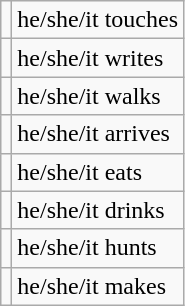<table class="wikitable">
<tr>
<td></td>
<td>he/she/it touches</td>
</tr>
<tr>
<td></td>
<td>he/she/it writes</td>
</tr>
<tr>
<td></td>
<td>he/she/it walks</td>
</tr>
<tr>
<td></td>
<td>he/she/it arrives</td>
</tr>
<tr>
<td></td>
<td>he/she/it eats</td>
</tr>
<tr>
<td></td>
<td>he/she/it drinks</td>
</tr>
<tr>
<td></td>
<td>he/she/it hunts</td>
</tr>
<tr>
<td></td>
<td>he/she/it makes</td>
</tr>
</table>
